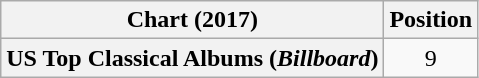<table class="wikitable plainrowheaders" style="text-align:center">
<tr>
<th scope="col">Chart (2017)</th>
<th scope="col">Position</th>
</tr>
<tr>
<th scope="row">US Top Classical Albums (<em>Billboard</em>)</th>
<td>9</td>
</tr>
</table>
